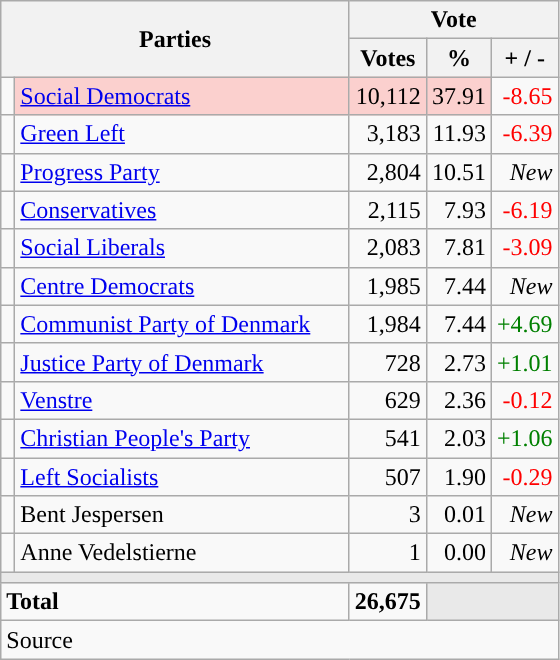<table class="wikitable" style="text-align:right;">
<tr>
<th style="text-align:centre;" rowspan="2" colspan="2" width="225">Parties</th>
<th colspan="3">Vote</th>
</tr>
<tr>
<th width="15">Votes</th>
<th width="15">%</th>
<th width="15">+ / -</th>
</tr>
<tr>
<td width="2" style="color:inherit;background:"></td>
<td bgcolor=#fbd0ce  align="left"><a href='#'>Social Democrats</a></td>
<td bgcolor=#fbd0ce>10,112</td>
<td bgcolor=#fbd0ce>37.91</td>
<td style=color:red;>-8.65</td>
</tr>
<tr>
<td width="2" style="color:inherit;background:"></td>
<td align="left"><a href='#'>Green Left</a></td>
<td>3,183</td>
<td>11.93</td>
<td style=color:red;>-6.39</td>
</tr>
<tr>
<td width="2" style="color:inherit;background:"></td>
<td align="left"><a href='#'>Progress Party</a></td>
<td>2,804</td>
<td>10.51</td>
<td><em>New</em></td>
</tr>
<tr>
<td width="2" style="color:inherit;background:"></td>
<td align="left"><a href='#'>Conservatives</a></td>
<td>2,115</td>
<td>7.93</td>
<td style=color:red;>-6.19</td>
</tr>
<tr>
<td width="2" style="color:inherit;background:"></td>
<td align="left"><a href='#'>Social Liberals</a></td>
<td>2,083</td>
<td>7.81</td>
<td style=color:red;>-3.09</td>
</tr>
<tr>
<td width="2" style="color:inherit;background:"></td>
<td align="left"><a href='#'>Centre Democrats</a></td>
<td>1,985</td>
<td>7.44</td>
<td><em>New</em></td>
</tr>
<tr>
<td width="2" style="color:inherit;background:"></td>
<td align="left"><a href='#'>Communist Party of Denmark</a></td>
<td>1,984</td>
<td>7.44</td>
<td style=color:green;>+4.69</td>
</tr>
<tr>
<td width="2" style="color:inherit;background:"></td>
<td align="left"><a href='#'>Justice Party of Denmark</a></td>
<td>728</td>
<td>2.73</td>
<td style=color:green;>+1.01</td>
</tr>
<tr>
<td width="2" style="color:inherit;background:"></td>
<td align="left"><a href='#'>Venstre</a></td>
<td>629</td>
<td>2.36</td>
<td style=color:red;>-0.12</td>
</tr>
<tr>
<td width="2" style="color:inherit;background:"></td>
<td align="left"><a href='#'>Christian People's Party</a></td>
<td>541</td>
<td>2.03</td>
<td style=color:green;>+1.06</td>
</tr>
<tr>
<td width="2" style="color:inherit;background:"></td>
<td align="left"><a href='#'>Left Socialists</a></td>
<td>507</td>
<td>1.90</td>
<td style=color:red;>-0.29</td>
</tr>
<tr>
<td width="2" style="color:inherit;background:"></td>
<td align="left">Bent Jespersen</td>
<td>3</td>
<td>0.01</td>
<td><em>New</em></td>
</tr>
<tr>
<td width="2" style="color:inherit;background:"></td>
<td align="left">Anne Vedelstierne</td>
<td>1</td>
<td>0.00</td>
<td><em>New</em></td>
</tr>
<tr>
<td colspan="7" bgcolor="#E9E9E9"></td>
</tr>
<tr>
<td align="left" colspan="2"><strong>Total</strong></td>
<td><strong>26,675</strong></td>
<td bgcolor="#E9E9E9" colspan="2"></td>
</tr>
<tr>
<td align="left" colspan="6">Source</td>
</tr>
</table>
